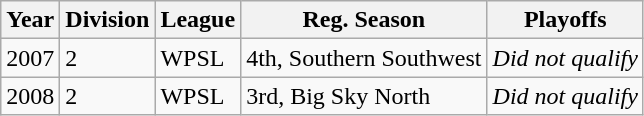<table class="wikitable">
<tr>
<th>Year</th>
<th>Division</th>
<th>League</th>
<th>Reg. Season</th>
<th>Playoffs</th>
</tr>
<tr>
<td>2007</td>
<td>2</td>
<td>WPSL</td>
<td>4th, Southern Southwest</td>
<td><em>Did not qualify</em></td>
</tr>
<tr>
<td>2008</td>
<td>2</td>
<td>WPSL</td>
<td>3rd, Big Sky North</td>
<td><em>Did not qualify</em></td>
</tr>
</table>
